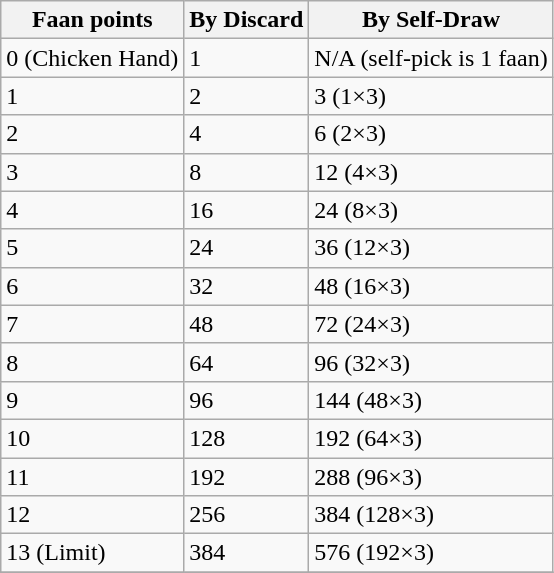<table class="wikitable">
<tr>
<th>Faan points</th>
<th>By Discard</th>
<th>By Self-Draw</th>
</tr>
<tr>
<td>0 (Chicken Hand)</td>
<td>1</td>
<td>N/A (self-pick is 1 faan)</td>
</tr>
<tr>
<td>1</td>
<td>2</td>
<td>3 (1×3)</td>
</tr>
<tr>
<td>2</td>
<td>4</td>
<td>6 (2×3)</td>
</tr>
<tr>
<td>3</td>
<td>8</td>
<td>12 (4×3)</td>
</tr>
<tr>
<td>4</td>
<td>16</td>
<td>24 (8×3)</td>
</tr>
<tr>
<td>5</td>
<td>24</td>
<td>36 (12×3)</td>
</tr>
<tr>
<td>6</td>
<td>32</td>
<td>48 (16×3)</td>
</tr>
<tr>
<td>7</td>
<td>48</td>
<td>72 (24×3)</td>
</tr>
<tr>
<td>8</td>
<td>64</td>
<td>96 (32×3)</td>
</tr>
<tr>
<td>9</td>
<td>96</td>
<td>144 (48×3)</td>
</tr>
<tr>
<td>10</td>
<td>128</td>
<td>192 (64×3)</td>
</tr>
<tr>
<td>11</td>
<td>192</td>
<td>288 (96×3)</td>
</tr>
<tr>
<td>12</td>
<td>256</td>
<td>384 (128×3)</td>
</tr>
<tr>
<td>13 (Limit)</td>
<td>384</td>
<td>576 (192×3)</td>
</tr>
<tr>
</tr>
</table>
